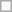<table class="wikitable" style="float:right" border="1">
<tr>
<td></td>
</tr>
</table>
